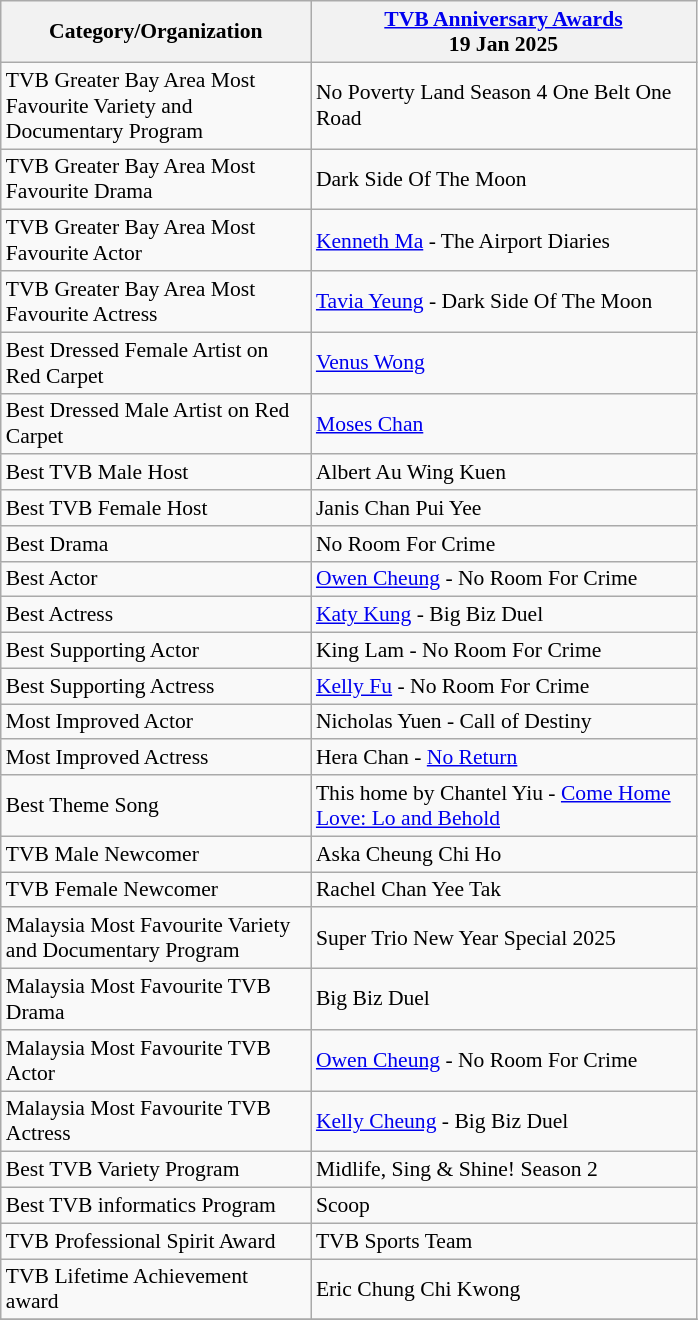<table class="wikitable" style="font-size: 90%;">
<tr>
<th style="width:200px;">Category/Organization</th>
<th style="width:250px;"><a href='#'>TVB Anniversary Awards</a><br>19 Jan 2025</th>
</tr>
<tr>
<td>TVB Greater Bay Area Most Favourite Variety and Documentary Program</td>
<td>No Poverty Land Season 4 One Belt One Road</td>
</tr>
<tr>
<td>TVB Greater Bay Area Most Favourite Drama</td>
<td>Dark Side Of The Moon</td>
</tr>
<tr>
<td>TVB Greater Bay Area Most Favourite Actor</td>
<td><a href='#'>Kenneth Ma</a> - The Airport Diaries</td>
</tr>
<tr>
<td>TVB Greater Bay Area Most Favourite Actress</td>
<td><a href='#'>Tavia Yeung</a> - Dark Side Of The Moon</td>
</tr>
<tr>
<td>Best Dressed Female Artist on Red Carpet</td>
<td><a href='#'>Venus Wong</a></td>
</tr>
<tr>
<td>Best Dressed Male Artist on Red Carpet</td>
<td><a href='#'>Moses Chan</a></td>
</tr>
<tr>
<td>Best TVB Male Host</td>
<td>Albert Au Wing Kuen</td>
</tr>
<tr>
<td>Best TVB Female Host</td>
<td>Janis Chan Pui Yee</td>
</tr>
<tr>
<td>Best Drama</td>
<td>No Room For Crime</td>
</tr>
<tr>
<td>Best Actor</td>
<td><a href='#'>Owen Cheung</a> - No Room For Crime</td>
</tr>
<tr>
<td>Best Actress</td>
<td><a href='#'>Katy Kung</a> - Big Biz Duel</td>
</tr>
<tr>
<td>Best Supporting Actor</td>
<td>King Lam - No Room For Crime</td>
</tr>
<tr>
<td>Best Supporting Actress</td>
<td><a href='#'>Kelly Fu</a> - No Room For Crime</td>
</tr>
<tr>
<td>Most Improved Actor</td>
<td>Nicholas Yuen - Call of Destiny</td>
</tr>
<tr>
<td>Most Improved Actress</td>
<td>Hera Chan - <a href='#'>No Return</a></td>
</tr>
<tr>
<td>Best Theme Song</td>
<td>This home by Chantel Yiu - <a href='#'>Come Home Love: Lo and Behold</a></td>
</tr>
<tr>
<td>TVB Male Newcomer</td>
<td>Aska Cheung Chi Ho</td>
</tr>
<tr>
<td>TVB Female Newcomer</td>
<td>Rachel Chan Yee Tak</td>
</tr>
<tr>
<td>Malaysia Most Favourite Variety and Documentary Program</td>
<td>Super Trio New Year Special 2025</td>
</tr>
<tr>
<td>Malaysia Most Favourite TVB Drama</td>
<td>Big Biz Duel</td>
</tr>
<tr>
<td>Malaysia Most Favourite TVB Actor</td>
<td><a href='#'>Owen Cheung</a> - No Room For Crime</td>
</tr>
<tr>
<td>Malaysia Most Favourite TVB Actress</td>
<td><a href='#'>Kelly Cheung</a> - Big Biz Duel</td>
</tr>
<tr>
<td>Best TVB Variety Program</td>
<td>Midlife, Sing & Shine! Season 2</td>
</tr>
<tr>
<td>Best TVB informatics Program</td>
<td>Scoop</td>
</tr>
<tr>
<td>TVB Professional Spirit Award</td>
<td>TVB Sports Team</td>
</tr>
<tr>
<td>TVB Lifetime Achievement award</td>
<td>Eric Chung Chi Kwong</td>
</tr>
<tr>
</tr>
</table>
